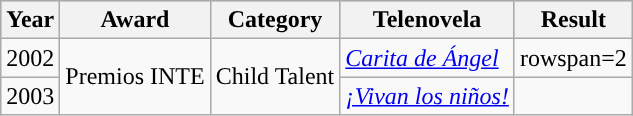<table class="wikitable">
<tr style="background:#b0c4de;">
<th>Year</th>
<th>Award</th>
<th>Category</th>
<th>Telenovela</th>
<th>Result</th>
</tr>
<tr>
<td>2002</td>
<td rowspan=2>Premios INTE</td>
<td rowspan=2>Child Talent</td>
<td><em><a href='#'>Carita de Ángel</a></em></td>
<td>rowspan=2 </td>
</tr>
<tr>
<td>2003</td>
<td><em><a href='#'>¡Vivan los niños!</a></em></td>
</tr>
</table>
